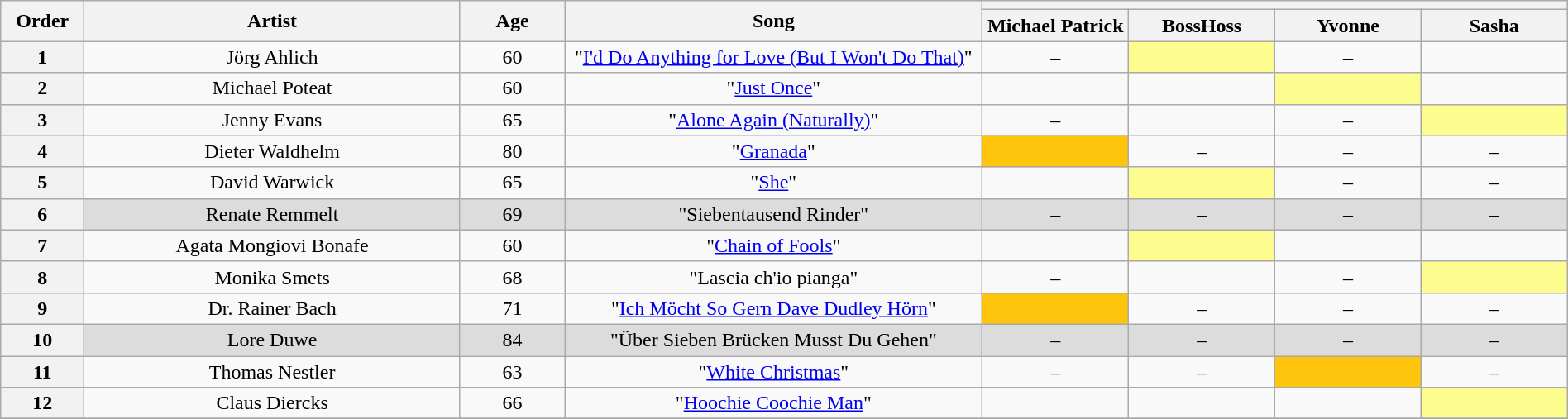<table class="wikitable" style="text-align:center; width:100%;">
<tr>
<th scope="col" rowspan="2" style="width:04%;">Order</th>
<th scope="col" rowspan="2" style="width:18%;">Artist</th>
<th scope="col" rowspan="2" style="width:05%;">Age</th>
<th scope="col" rowspan="2" style="width:20%;">Song</th>
<th scope="col" colspan="4" style="width:28%;"></th>
</tr>
<tr>
<th style="width:07%;">Michael Patrick</th>
<th style="width:07%;">BossHoss</th>
<th style="width:07%;">Yvonne</th>
<th style="width:07%;">Sasha</th>
</tr>
<tr>
<th>1</th>
<td>Jörg Ahlich</td>
<td>60</td>
<td>"<a href='#'>I'd Do Anything for Love (But I Won't Do That)</a>"</td>
<td>–</td>
<td style="background: #fdfc8f;"><strong></strong></td>
<td>–</td>
<td><strong></strong></td>
</tr>
<tr>
<th>2</th>
<td>Michael Poteat</td>
<td>60</td>
<td>"<a href='#'>Just Once</a>"</td>
<td><strong></strong></td>
<td><strong></strong></td>
<td style="background: #fdfc8f;"><strong></strong></td>
<td><strong></strong></td>
</tr>
<tr>
<th>3</th>
<td>Jenny Evans</td>
<td>65</td>
<td>"<a href='#'>Alone Again (Naturally)</a>"</td>
<td>–</td>
<td><strong></strong></td>
<td>–</td>
<td style="background: #fdfc8f;"><strong></strong></td>
</tr>
<tr>
<th>4</th>
<td>Dieter Waldhelm</td>
<td>80</td>
<td>"<a href='#'>Granada</a>"</td>
<td style="background: #ffc40c;"><strong></strong></td>
<td>–</td>
<td>–</td>
<td>–</td>
</tr>
<tr>
<th>5</th>
<td>David Warwick</td>
<td>65</td>
<td>"<a href='#'>She</a>"</td>
<td><strong></strong></td>
<td style="background: #fdfc8f;"><strong></strong></td>
<td>–</td>
<td>–</td>
</tr>
<tr style="background: #DCDCDC;" |>
<th>6</th>
<td>Renate Remmelt</td>
<td>69</td>
<td>"Siebentausend Rinder"</td>
<td>–</td>
<td>–</td>
<td>–</td>
<td>–</td>
</tr>
<tr>
<th>7</th>
<td>Agata Mongiovi Bonafe</td>
<td>60</td>
<td>"<a href='#'>Chain of Fools</a>"</td>
<td><strong></strong></td>
<td style="background: #fdfc8f;"><strong></strong></td>
<td><strong></strong></td>
<td><strong></strong></td>
</tr>
<tr>
<th>8</th>
<td>Monika Smets</td>
<td>68</td>
<td>"Lascia ch'io pianga"</td>
<td>–</td>
<td><strong></strong></td>
<td>–</td>
<td style="background: #fdfc8f;"><strong></strong></td>
</tr>
<tr>
<th>9</th>
<td>Dr. Rainer Bach</td>
<td>71</td>
<td>"<a href='#'>Ich Möcht So Gern Dave Dudley Hörn</a>"</td>
<td style="background: #ffc40c;"><strong></strong></td>
<td>–</td>
<td>–</td>
<td>–</td>
</tr>
<tr style="background: #DCDCDC;" |>
<th>10</th>
<td>Lore Duwe</td>
<td>84</td>
<td>"Über Sieben Brücken Musst Du Gehen"</td>
<td>–</td>
<td>–</td>
<td>–</td>
<td>–</td>
</tr>
<tr>
<th>11</th>
<td>Thomas Nestler</td>
<td>63</td>
<td>"<a href='#'>White Christmas</a>"</td>
<td>–</td>
<td>–</td>
<td style="background: #ffc40c;"><strong></strong></td>
<td>–</td>
</tr>
<tr>
<th>12</th>
<td>Claus Diercks</td>
<td>66</td>
<td>"<a href='#'>Hoochie Coochie Man</a>"</td>
<td><strong></strong></td>
<td><strong></strong></td>
<td><strong></strong></td>
<td style="background: #fdfc8f;"><strong></strong></td>
</tr>
<tr>
</tr>
</table>
